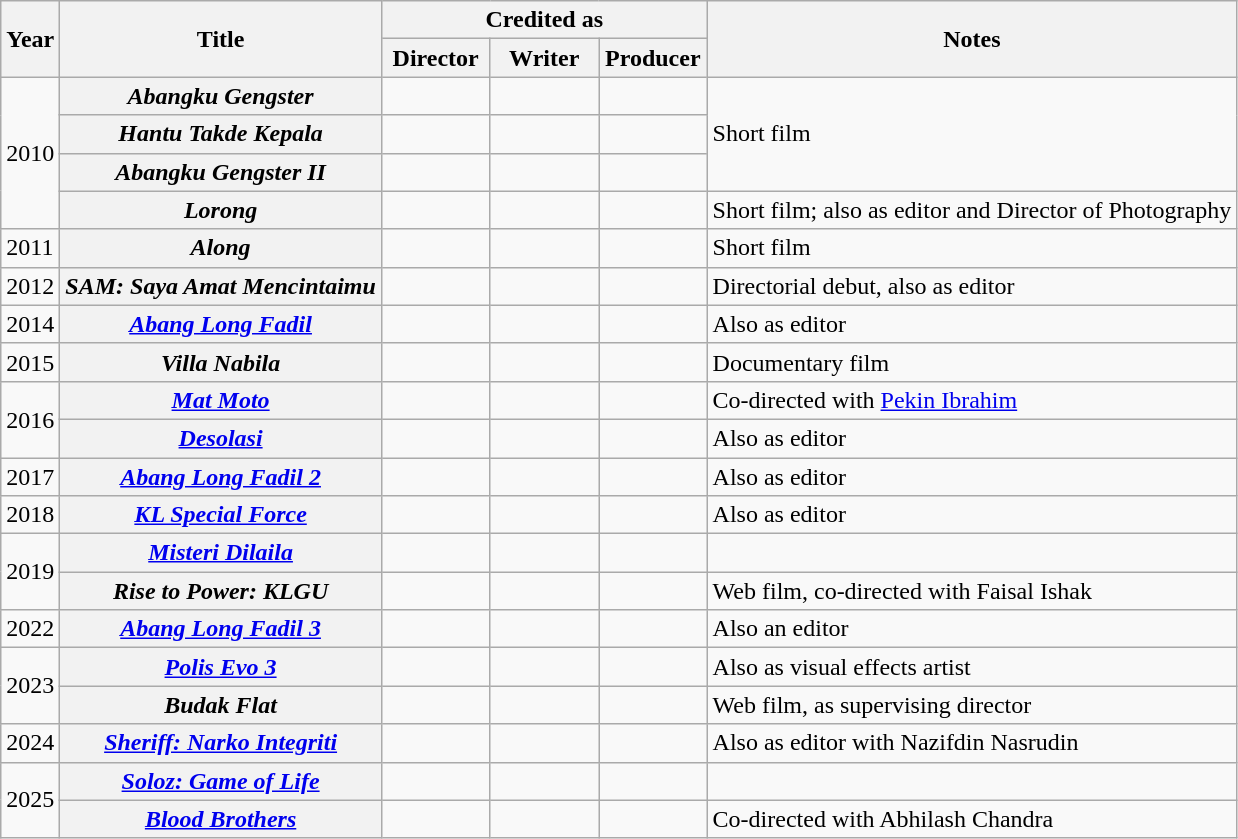<table class="wikitable">
<tr>
<th rowspan="2">Year</th>
<th rowspan="2">Title</th>
<th colspan="3">Credited as</th>
<th rowspan="2">Notes</th>
</tr>
<tr>
<th width="65">Director</th>
<th width="65">Writer</th>
<th width="65">Producer</th>
</tr>
<tr>
<td rowspan="4">2010</td>
<th><em>Abangku Gengster</em></th>
<td></td>
<td></td>
<td></td>
<td rowspan="3">Short film</td>
</tr>
<tr>
<th><em>Hantu Takde Kepala</em></th>
<td></td>
<td></td>
<td></td>
</tr>
<tr>
<th><em>Abangku Gengster II</em></th>
<td></td>
<td></td>
<td></td>
</tr>
<tr>
<th><em>Lorong</em></th>
<td></td>
<td></td>
<td></td>
<td>Short film; also as editor and Director of Photography</td>
</tr>
<tr>
<td>2011</td>
<th><em>Along</em></th>
<td></td>
<td></td>
<td></td>
<td>Short film</td>
</tr>
<tr>
<td>2012</td>
<th><em>SAM: Saya Amat Mencintaimu</em></th>
<td></td>
<td></td>
<td></td>
<td>Directorial debut, also as editor</td>
</tr>
<tr>
<td>2014</td>
<th><em><a href='#'>Abang Long Fadil</a></em></th>
<td></td>
<td></td>
<td></td>
<td>Also as editor</td>
</tr>
<tr>
<td>2015</td>
<th><em>Villa Nabila</em></th>
<td></td>
<td></td>
<td></td>
<td>Documentary film</td>
</tr>
<tr>
<td rowspan="2">2016</td>
<th><em><a href='#'>Mat Moto</a></em></th>
<td></td>
<td></td>
<td></td>
<td>Co-directed with <a href='#'>Pekin Ibrahim</a></td>
</tr>
<tr>
<th><em><a href='#'>Desolasi</a></em></th>
<td></td>
<td></td>
<td></td>
<td>Also as editor</td>
</tr>
<tr>
<td>2017</td>
<th><em><a href='#'>Abang Long Fadil 2</a></em></th>
<td></td>
<td></td>
<td></td>
<td>Also as editor</td>
</tr>
<tr>
<td>2018</td>
<th><em><a href='#'>KL Special Force</a></em></th>
<td></td>
<td></td>
<td></td>
<td>Also as editor</td>
</tr>
<tr>
<td rowspan="2">2019</td>
<th><em><a href='#'>Misteri Dilaila</a></em></th>
<td></td>
<td></td>
<td></td>
<td></td>
</tr>
<tr>
<th><em>Rise to Power: KLGU</em></th>
<td></td>
<td></td>
<td></td>
<td>Web film, co-directed with Faisal Ishak</td>
</tr>
<tr>
<td>2022</td>
<th><em><a href='#'>Abang Long Fadil 3</a></em></th>
<td></td>
<td></td>
<td></td>
<td>Also an editor</td>
</tr>
<tr>
<td rowspan="2">2023</td>
<th><em><a href='#'>Polis Evo 3</a></em></th>
<td></td>
<td></td>
<td></td>
<td>Also as visual effects artist</td>
</tr>
<tr>
<th><em>Budak Flat</em></th>
<td></td>
<td></td>
<td></td>
<td>Web film, as supervising director</td>
</tr>
<tr>
<td>2024</td>
<th><em><a href='#'>Sheriff: Narko Integriti</a></em></th>
<td></td>
<td></td>
<td></td>
<td>Also as editor with Nazifdin Nasrudin</td>
</tr>
<tr>
<td rowspan="2">2025</td>
<th><em><a href='#'>Soloz: Game of Life</a></em></th>
<td></td>
<td></td>
<td></td>
<td></td>
</tr>
<tr>
<th><em><a href='#'>Blood Brothers</a></em></th>
<td></td>
<td></td>
<td></td>
<td>Co-directed with Abhilash Chandra</td>
</tr>
</table>
